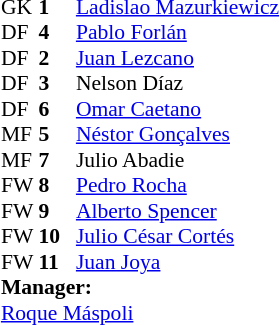<table cellspacing="0" cellpadding="0" style="font-size:90%; margin:0.2em auto;">
<tr>
<th width="25"></th>
<th width="25"></th>
</tr>
<tr>
<td>GK</td>
<td><strong>1</strong></td>
<td> <a href='#'>Ladislao Mazurkiewicz</a></td>
</tr>
<tr>
<td>DF</td>
<td><strong>4</strong></td>
<td> <a href='#'>Pablo Forlán</a></td>
</tr>
<tr>
<td>DF</td>
<td><strong>2</strong></td>
<td> <a href='#'>Juan Lezcano</a></td>
</tr>
<tr>
<td>DF</td>
<td><strong>3</strong></td>
<td> Nelson Díaz</td>
</tr>
<tr>
<td>DF</td>
<td><strong>6</strong></td>
<td> <a href='#'>Omar Caetano</a></td>
</tr>
<tr>
<td>MF</td>
<td><strong>5</strong></td>
<td> <a href='#'>Néstor Gonçalves</a></td>
</tr>
<tr>
<td>MF</td>
<td><strong>7</strong></td>
<td> Julio Abadie</td>
</tr>
<tr>
<td>FW</td>
<td><strong>8</strong></td>
<td> <a href='#'>Pedro Rocha</a></td>
</tr>
<tr>
<td>FW</td>
<td><strong>9</strong></td>
<td> <a href='#'>Alberto Spencer</a></td>
</tr>
<tr>
<td>FW</td>
<td><strong>10</strong></td>
<td> <a href='#'>Julio César Cortés</a></td>
</tr>
<tr>
<td>FW</td>
<td><strong>11</strong></td>
<td> <a href='#'>Juan Joya</a></td>
</tr>
<tr>
<td colspan=3><strong>Manager:</strong></td>
</tr>
<tr>
<td colspan=4> <a href='#'>Roque Máspoli</a></td>
</tr>
</table>
